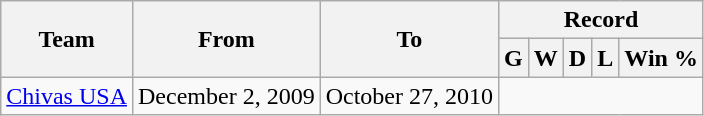<table class="wikitable" style="text-align: center">
<tr>
<th rowspan=2>Team</th>
<th rowspan=2>From</th>
<th rowspan=2>To</th>
<th colspan=5>Record</th>
</tr>
<tr>
<th>G</th>
<th>W</th>
<th>D</th>
<th>L</th>
<th>Win %</th>
</tr>
<tr>
<td align=left><a href='#'>Chivas USA</a></td>
<td align=left>December 2, 2009</td>
<td align=left>October 27, 2010<br></td>
</tr>
</table>
